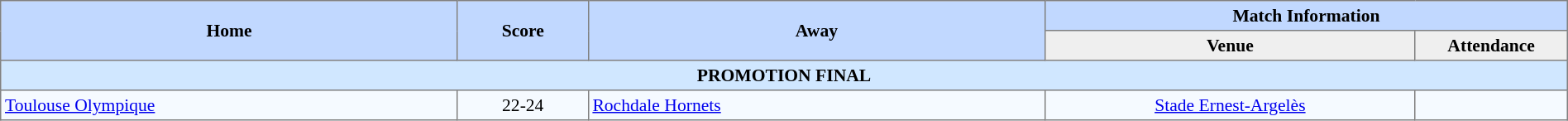<table border="1" cellpadding="3" cellspacing="0" style="border-collapse:collapse; font-size:90%; text-align:center; width:100%;">
<tr style="background:#c1d8ff;">
<th rowspan="2" style="width:21%;">Home</th>
<th rowspan="2" style="width:6%;">Score</th>
<th rowspan="2" style="width:21%;">Away</th>
<th colspan=6>Match Information</th>
</tr>
<tr style="background:#efefef;">
<th width=17%>Venue</th>
<th width=7%>Attendance</th>
</tr>
<tr style="background:#d0e7ff;">
<td colspan=8><strong>PROMOTION FINAL</strong></td>
</tr>
<tr style="background:#f5faff;">
<td align=left> <a href='#'>Toulouse Olympique</a></td>
<td>22-24</td>
<td align=left> <a href='#'>Rochdale Hornets</a></td>
<td><a href='#'>Stade Ernest-Argelès</a></td>
<td></td>
</tr>
</table>
